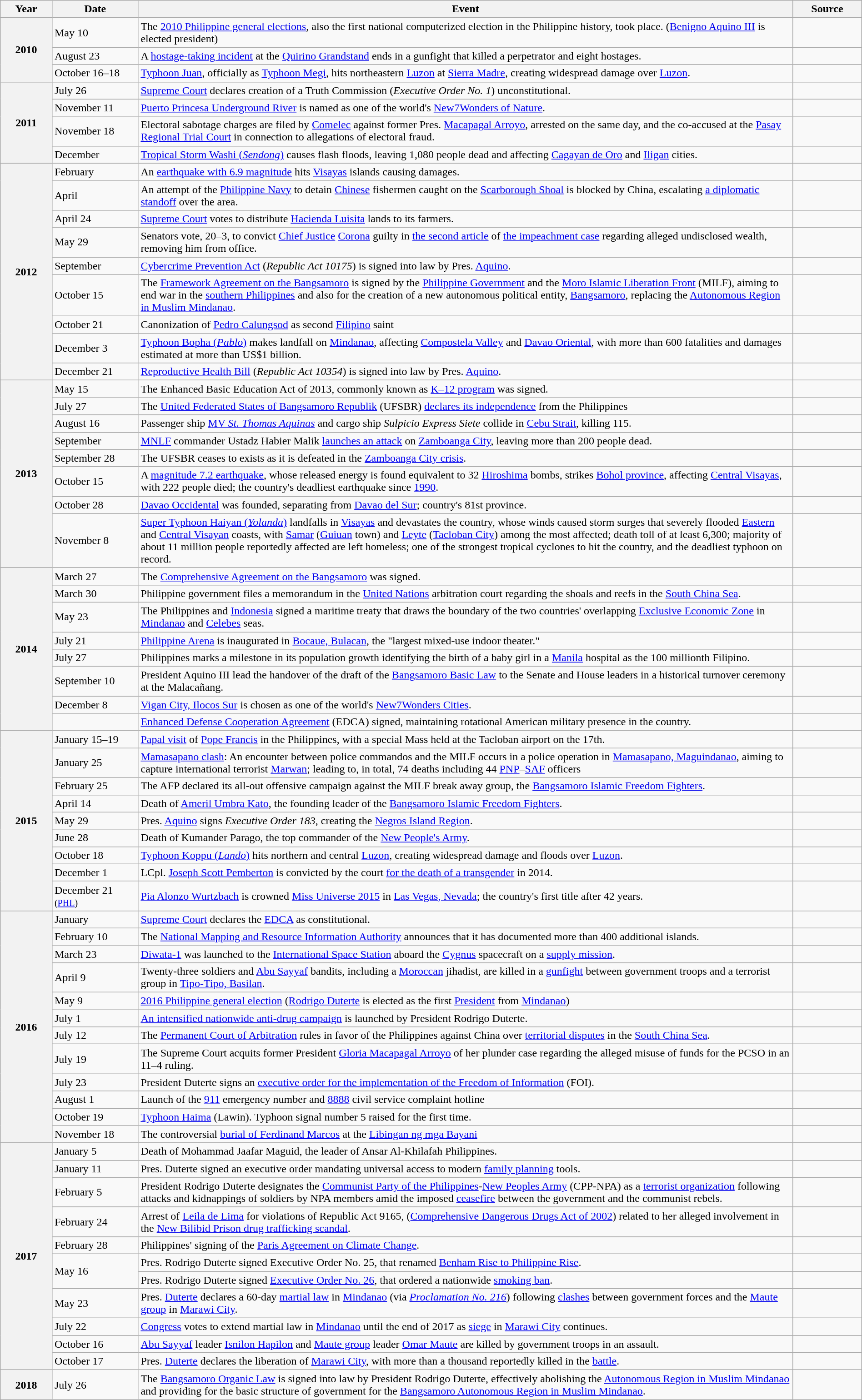<table class="wikitable toptextcells" style="width:100%;">
<tr>
<th scope="col" style="width:6%;">Year</th>
<th scope="col" style="width:10%;">Date</th>
<th scope="col">Event</th>
<th scope="col" style="width:8%;">Source</th>
</tr>
<tr>
<th scope="row" rowspan="3">2010</th>
<td>May 10</td>
<td>The <a href='#'>2010 Philippine general elections</a>, also the first national computerized election in the Philippine history, took place. (<a href='#'>Benigno Aquino III</a> is elected president)</td>
<td><br></td>
</tr>
<tr>
<td>August 23</td>
<td>A <a href='#'>hostage-taking incident</a> at the <a href='#'>Quirino Grandstand</a> ends in a gunfight that killed a perpetrator and eight hostages.</td>
<td></td>
</tr>
<tr>
<td>October 16–18</td>
<td><a href='#'>Typhoon Juan</a>, officially as <a href='#'>Typhoon Megi</a>, hits northeastern <a href='#'>Luzon</a> at <a href='#'>Sierra Madre</a>, creating widespread damage over <a href='#'>Luzon</a>.</td>
<td></td>
</tr>
<tr>
<th scope="row" rowspan="4">2011</th>
<td>July 26</td>
<td><a href='#'>Supreme Court</a> declares creation of a Truth Commission (<em>Executive Order No. 1</em>) unconstitutional.</td>
<td></td>
</tr>
<tr>
<td>November 11</td>
<td><a href='#'>Puerto Princesa Underground River</a> is named as one of the world's <a href='#'>New7Wonders of Nature</a>.</td>
<td></td>
</tr>
<tr>
<td>November 18</td>
<td>Electoral sabotage charges are filed by <a href='#'>Comelec</a> against former Pres. <a href='#'>Macapagal Arroyo</a>, arrested on the same day, and the co-accused at the <a href='#'>Pasay</a> <a href='#'>Regional Trial Court</a> in connection to allegations of electoral fraud.</td>
<td></td>
</tr>
<tr>
<td>December</td>
<td><a href='#'>Tropical Storm Washi (<em>Sendong</em>)</a> causes flash floods, leaving 1,080 people dead and affecting <a href='#'>Cagayan de Oro</a> and <a href='#'>Iligan</a> cities.</td>
<td></td>
</tr>
<tr>
<th scope="row" rowspan="9">2012</th>
<td>February</td>
<td>An <a href='#'>earthquake with 6.9 magnitude</a> hits <a href='#'>Visayas</a> islands causing damages.</td>
<td></td>
</tr>
<tr>
<td>April</td>
<td>An attempt of the <a href='#'>Philippine Navy</a> to detain <a href='#'>Chinese</a> fishermen caught on the <a href='#'>Scarborough Shoal</a> is blocked by China, escalating <a href='#'>a diplomatic standoff</a> over the area.</td>
<td></td>
</tr>
<tr>
<td>April 24</td>
<td><a href='#'>Supreme Court</a> votes to distribute <a href='#'>Hacienda Luisita</a> lands to its farmers.</td>
<td></td>
</tr>
<tr>
<td>May 29</td>
<td>Senators vote, 20–3, to convict <a href='#'>Chief Justice</a> <a href='#'>Corona</a> guilty in <a href='#'>the second article</a> of <a href='#'>the impeachment case</a> regarding alleged undisclosed wealth, removing him from office.</td>
<td></td>
</tr>
<tr>
<td>September</td>
<td><a href='#'>Cybercrime Prevention Act</a> (<em>Republic Act 10175</em>) is signed into law by Pres. <a href='#'>Aquino</a>.</td>
<td></td>
</tr>
<tr>
<td>October 15</td>
<td>The <a href='#'>Framework Agreement on the Bangsamoro</a> is signed by the <a href='#'>Philippine Government</a> and the <a href='#'>Moro Islamic Liberation Front</a> (MILF), aiming to end war in the <a href='#'>southern Philippines</a> and also for the creation of a new autonomous political entity, <a href='#'>Bangsamoro</a>, replacing the <a href='#'>Autonomous Region in Muslim Mindanao</a>.</td>
<td></td>
</tr>
<tr>
<td>October 21</td>
<td>Canonization of <a href='#'>Pedro Calungsod</a> as second <a href='#'>Filipino</a> saint</td>
<td><br></td>
</tr>
<tr>
<td>December 3</td>
<td><a href='#'>Typhoon Bopha (<em>Pablo</em>)</a> makes landfall on <a href='#'>Mindanao</a>, affecting <a href='#'>Compostela Valley</a> and <a href='#'>Davao Oriental</a>, with more than 600 fatalities and damages estimated at more than US$1 billion.</td>
<td></td>
</tr>
<tr>
<td>December 21</td>
<td><a href='#'>Reproductive Health Bill</a> (<em>Republic Act 10354</em>) is signed into law by Pres. <a href='#'>Aquino</a>.</td>
<td></td>
</tr>
<tr>
<th scope="row" rowspan="8">2013</th>
<td>May 15</td>
<td>The Enhanced Basic Education Act of 2013, commonly known as <a href='#'>K–12 program</a> was signed.</td>
<td></td>
</tr>
<tr>
<td>July 27</td>
<td>The <a href='#'>United Federated States of Bangsamoro Republik</a> (UFSBR) <a href='#'>declares its independence</a> from the Philippines</td>
<td></td>
</tr>
<tr>
<td>August 16</td>
<td>Passenger ship <a href='#'>MV <em>St. Thomas Aquinas</em></a> and cargo ship <em>Sulpicio Express Siete</em> collide in <a href='#'>Cebu Strait</a>, killing 115.</td>
<td></td>
</tr>
<tr>
<td>September</td>
<td><a href='#'>MNLF</a> commander Ustadz Habier Malik <a href='#'>launches an attack</a> on <a href='#'>Zamboanga City</a>, leaving more than 200 people dead.</td>
<td></td>
</tr>
<tr>
<td>September 28</td>
<td>The UFSBR ceases to exists as it is defeated in the <a href='#'>Zamboanga City crisis</a>.</td>
<td></td>
</tr>
<tr>
<td>October 15</td>
<td>A <a href='#'>magnitude 7.2 earthquake</a>, whose released energy is found equivalent to 32 <a href='#'>Hiroshima</a> bombs, strikes <a href='#'>Bohol province</a>, affecting <a href='#'>Central Visayas</a>, with 222 people died; the country's deadliest earthquake since <a href='#'>1990</a>.</td>
<td></td>
</tr>
<tr>
<td>October 28</td>
<td><a href='#'>Davao Occidental</a> was founded, separating from <a href='#'>Davao del Sur</a>; country's 81st province.</td>
<td></td>
</tr>
<tr>
<td>November 8</td>
<td><a href='#'>Super Typhoon Haiyan (<em>Yolanda</em>)</a> landfalls in <a href='#'>Visayas</a> and devastates the country, whose winds caused storm surges that severely flooded <a href='#'>Eastern</a> and <a href='#'>Central Visayan</a> coasts, with <a href='#'>Samar</a> (<a href='#'>Guiuan</a> town) and <a href='#'>Leyte</a> (<a href='#'>Tacloban City</a>) among the most affected; death toll of at least 6,300; majority of about 11 million people reportedly affected are left homeless; one of the strongest tropical cyclones to hit the country, and the deadliest typhoon on record.</td>
<td></td>
</tr>
<tr>
<th scope="row" rowspan="8">2014</th>
<td>March 27</td>
<td>The <a href='#'>Comprehensive Agreement on the Bangsamoro</a> was signed.</td>
<td></td>
</tr>
<tr>
<td>March 30</td>
<td>Philippine government files a memorandum in the <a href='#'>United Nations</a> arbitration court regarding the shoals and reefs in the <a href='#'>South China Sea</a>.</td>
<td></td>
</tr>
<tr>
<td>May 23</td>
<td>The Philippines and <a href='#'>Indonesia</a> signed a maritime treaty that draws the boundary of the two countries' overlapping <a href='#'>Exclusive Economic Zone</a> in <a href='#'>Mindanao</a> and <a href='#'>Celebes</a> seas.</td>
<td></td>
</tr>
<tr>
<td>July 21</td>
<td><a href='#'>Philippine Arena</a> is inaugurated in <a href='#'>Bocaue, Bulacan</a>, the "largest mixed-use indoor theater."</td>
<td></td>
</tr>
<tr>
<td>July 27</td>
<td>Philippines marks a milestone in its population growth identifying the birth of a baby girl in a <a href='#'>Manila</a> hospital as the 100 millionth Filipino.</td>
<td></td>
</tr>
<tr>
<td>September 10</td>
<td>President Aquino III lead the handover of the draft of the <a href='#'>Bangsamoro Basic Law</a> to the Senate and House leaders in a historical turnover ceremony at the Malacañang.</td>
<td></td>
</tr>
<tr>
<td>December 8</td>
<td><a href='#'>Vigan City, Ilocos Sur</a> is chosen as one of the world's <a href='#'>New7Wonders Cities</a>.</td>
<td></td>
</tr>
<tr>
<td></td>
<td><a href='#'>Enhanced Defense Cooperation Agreement</a> (EDCA) signed, maintaining rotational American military presence in the country.</td>
<td></td>
</tr>
<tr>
<th scope="row" rowspan="9">2015</th>
<td>January 15–19</td>
<td><a href='#'>Papal visit</a> of <a href='#'>Pope Francis</a> in the Philippines, with a special Mass held at the Tacloban airport on the 17th.</td>
<td></td>
</tr>
<tr>
<td>January 25</td>
<td><a href='#'>Mamasapano clash</a>: An encounter between police commandos and the MILF occurs in a police operation in <a href='#'>Mamasapano, Maguindanao</a>, aiming to capture international terrorist <a href='#'>Marwan</a>; leading to, in total, 74 deaths including 44 <a href='#'>PNP</a>–<a href='#'>SAF</a> officers</td>
<td></td>
</tr>
<tr>
<td>February 25</td>
<td>The AFP declared its all-out offensive campaign against the MILF break away group, the <a href='#'>Bangsamoro Islamic Freedom Fighters</a>.</td>
<td></td>
</tr>
<tr>
<td>April 14</td>
<td>Death of <a href='#'>Ameril Umbra Kato</a>, the founding leader of the <a href='#'>Bangsamoro Islamic Freedom Fighters</a>.</td>
<td></td>
</tr>
<tr>
<td>May 29</td>
<td>Pres. <a href='#'>Aquino</a> signs <em>Executive Order 183</em>, creating the <a href='#'>Negros Island Region</a>.</td>
<td></td>
</tr>
<tr>
<td>June 28</td>
<td>Death of Kumander Parago, the top commander of the <a href='#'>New People's Army</a>.</td>
<td></td>
</tr>
<tr>
<td>October 18</td>
<td><a href='#'>Typhoon Koppu (<em>Lando</em>)</a> hits northern and central <a href='#'>Luzon</a>, creating widespread damage and floods over <a href='#'>Luzon</a>.</td>
<td><br></td>
</tr>
<tr>
<td>December 1</td>
<td>LCpl. <a href='#'>Joseph Scott Pemberton</a> is convicted by the court <a href='#'>for the death of a transgender</a> in 2014.</td>
<td></td>
</tr>
<tr>
<td>December 21<br><small>(<a href='#'>PHL</a>)</small></td>
<td><a href='#'>Pia Alonzo Wurtzbach</a> is crowned <a href='#'>Miss Universe 2015</a> in <a href='#'>Las Vegas, Nevada</a>; the country's first title after 42 years.</td>
<td></td>
</tr>
<tr>
<th scope="row" rowspan="12">2016</th>
<td>January</td>
<td><a href='#'>Supreme Court</a> declares the <a href='#'>EDCA</a> as constitutional.</td>
<td></td>
</tr>
<tr>
<td>February 10</td>
<td>The <a href='#'>National Mapping and Resource Information Authority</a> announces that it has documented more than 400 additional islands.</td>
<td></td>
</tr>
<tr>
<td>March 23</td>
<td><a href='#'>Diwata-1</a> was launched to the <a href='#'>International Space Station</a> aboard the <a href='#'>Cygnus</a> spacecraft on a <a href='#'>supply mission</a>.</td>
<td></td>
</tr>
<tr>
<td>April 9</td>
<td>Twenty-three soldiers and <a href='#'>Abu Sayyaf</a> bandits, including a <a href='#'>Moroccan</a> jihadist, are killed in a <a href='#'>gunfight</a> between government troops and a terrorist group in <a href='#'>Tipo-Tipo, Basilan</a>.</td>
<td></td>
</tr>
<tr>
<td>May 9</td>
<td><a href='#'>2016 Philippine general election</a> (<a href='#'>Rodrigo Duterte</a> is elected as the first <a href='#'>President</a> from <a href='#'>Mindanao</a>)</td>
<td></td>
</tr>
<tr>
<td>July 1</td>
<td><a href='#'>An intensified nationwide anti-drug campaign</a> is launched by President Rodrigo Duterte.</td>
<td></td>
</tr>
<tr>
<td>July 12</td>
<td>The <a href='#'>Permanent Court of Arbitration</a> rules in favor of the Philippines against China over <a href='#'>territorial disputes</a> in the <a href='#'>South China Sea</a>.</td>
<td></td>
</tr>
<tr>
<td>July 19</td>
<td>The Supreme Court acquits former President <a href='#'>Gloria Macapagal Arroyo</a> of her plunder case regarding the alleged misuse of funds for the PCSO in an 11–4 ruling.</td>
<td></td>
</tr>
<tr>
<td>July 23</td>
<td>President Duterte signs an <a href='#'>executive order for the implementation of the Freedom of Information</a> (FOI).</td>
<td></td>
</tr>
<tr>
<td>August 1</td>
<td>Launch of the <a href='#'>911</a> emergency number and <a href='#'>8888</a> civil service complaint hotline</td>
<td></td>
</tr>
<tr>
<td>October 19</td>
<td><a href='#'>Typhoon Haima</a> (Lawin). Typhoon signal number 5 raised for the first time.</td>
<td></td>
</tr>
<tr>
<td>November 18</td>
<td>The controversial <a href='#'>burial of Ferdinand Marcos</a> at the <a href='#'>Libingan ng mga Bayani</a></td>
<td></td>
</tr>
<tr>
<th scope="row" rowspan="11">2017</th>
<td>January 5</td>
<td>Death of Mohammad Jaafar Maguid, the leader of Ansar Al-Khilafah Philippines.</td>
<td></td>
</tr>
<tr>
<td>January 11</td>
<td>Pres. Duterte signed an executive order mandating universal access to modern <a href='#'>family planning</a> tools.</td>
<td></td>
</tr>
<tr>
<td>February 5</td>
<td>President Rodrigo Duterte designates the <a href='#'>Communist Party of the Philippines</a>-<a href='#'>New Peoples Army</a> (CPP-NPA) as a <a href='#'>terrorist organization</a> following attacks and kidnappings of soldiers by NPA members amid the imposed <a href='#'>ceasefire</a> between the government and the communist rebels.</td>
<td></td>
</tr>
<tr>
<td>February 24</td>
<td>Arrest of <a href='#'>Leila de Lima</a> for violations of Republic Act 9165, (<a href='#'>Comprehensive Dangerous Drugs Act of 2002</a>) related to her alleged involvement in the <a href='#'>New Bilibid Prison drug trafficking scandal</a>.</td>
<td></td>
</tr>
<tr>
<td>February 28</td>
<td>Philippines' signing of the <a href='#'>Paris Agreement on Climate Change</a>.</td>
<td></td>
</tr>
<tr>
<td rowspan="2">May 16</td>
<td>Pres. Rodrigo Duterte signed Executive Order No. 25, that renamed <a href='#'>Benham Rise to Philippine Rise</a>.</td>
<td></td>
</tr>
<tr>
<td>Pres. Rodrigo Duterte signed <a href='#'>Executive Order No. 26</a>, that ordered a nationwide <a href='#'>smoking ban</a>.</td>
<td></td>
</tr>
<tr>
<td>May 23</td>
<td>Pres. <a href='#'>Duterte</a> declares a 60-day <a href='#'>martial law</a> in <a href='#'>Mindanao</a> (via <em><a href='#'>Proclamation No. 216</a></em>) following <a href='#'>clashes</a> between government forces and the <a href='#'>Maute group</a> in <a href='#'>Marawi City</a>.</td>
<td></td>
</tr>
<tr>
<td>July 22</td>
<td><a href='#'>Congress</a> votes to extend martial law in <a href='#'>Mindanao</a> until the end of 2017 as <a href='#'>siege</a> in <a href='#'>Marawi City</a> continues.</td>
<td></td>
</tr>
<tr>
<td>October 16</td>
<td><a href='#'>Abu Sayyaf</a> leader <a href='#'>Isnilon Hapilon</a> and <a href='#'>Maute group</a> leader <a href='#'>Omar Maute</a> are killed by government troops in an assault.</td>
<td></td>
</tr>
<tr>
<td>October 17</td>
<td>Pres. <a href='#'>Duterte</a> declares the liberation of <a href='#'>Marawi City</a>, with more than a thousand reportedly killed in the <a href='#'>battle</a>.</td>
<td></td>
</tr>
<tr>
<th scope="row">2018</th>
<td>July 26</td>
<td>The <a href='#'>Bangsamoro Organic Law</a> is signed into law by President Rodrigo Duterte, effectively abolishing the <a href='#'>Autonomous Region in Muslim Mindanao</a> and providing for the basic structure of government for the <a href='#'>Bangsamoro Autonomous Region in Muslim Mindanao</a>.</td>
<td></td>
</tr>
</table>
